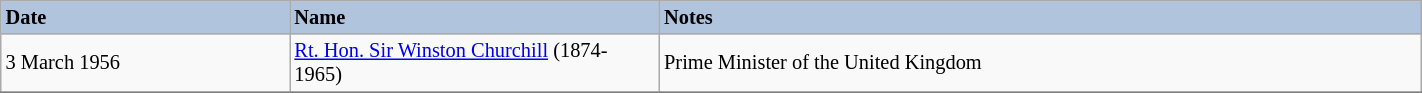<table class="wikitable" width="75%" style="font-size: 85%; border: gray solid 1px; border-collapse: collapse; text-align: middle;">
<tr>
<th style="text-align: left;background:#B0C4DE">Date</th>
<th width="240" style="text-align: left;background:#B0C4DE">Name</th>
<th style="text-align: left;background:#B0C4DE">Notes</th>
</tr>
<tr>
<td>3 March 1956</td>
<td><a href='#'>Rt. Hon. Sir Winston Churchill</a> (1874-1965)</td>
<td>Prime Minister of the United Kingdom</td>
</tr>
<tr>
</tr>
</table>
